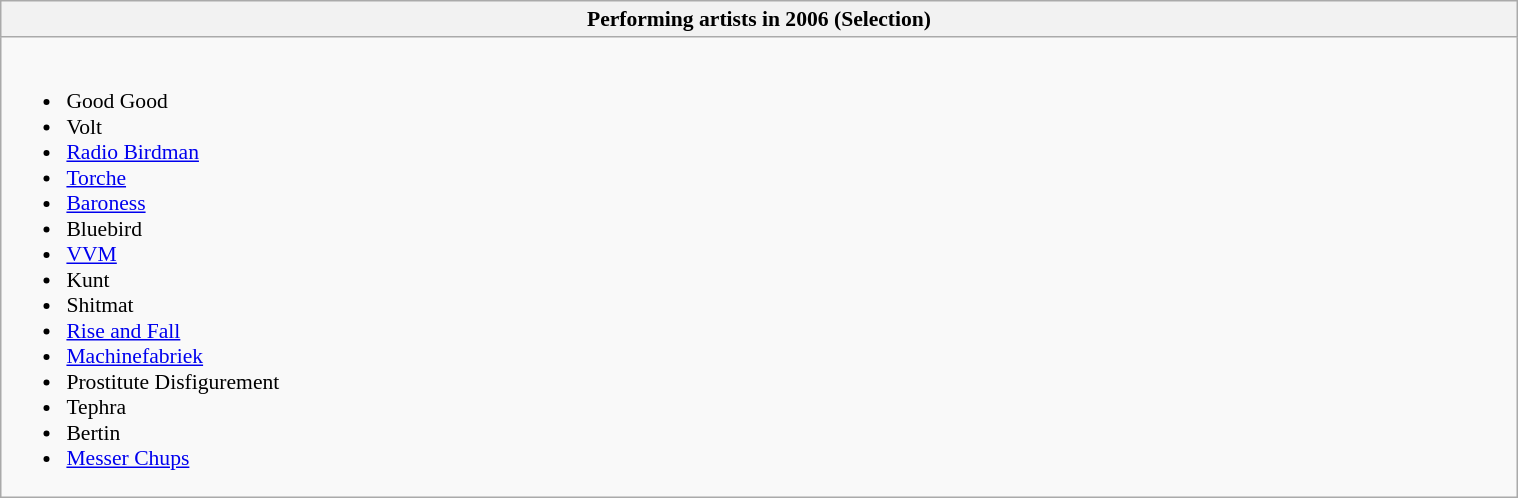<table class="wikitable collapsible collapsed" style="clear:none; font-size:90%; margin:0 auto; padding:0 auto;width:80%">
<tr>
<th style="text-align:center;">Performing artists in 2006 (Selection)</th>
</tr>
<tr>
<td><br><ul><li>Good Good</li><li>Volt</li><li><a href='#'>Radio Birdman</a></li><li><a href='#'>Torche</a></li><li><a href='#'>Baroness</a></li><li>Bluebird</li><li><a href='#'>VVM</a></li><li>Kunt</li><li>Shitmat</li><li><a href='#'>Rise and Fall</a></li><li><a href='#'>Machinefabriek</a></li><li>Prostitute Disfigurement</li><li>Tephra</li><li>Bertin</li><li><a href='#'>Messer Chups</a></li></ul></td>
</tr>
</table>
